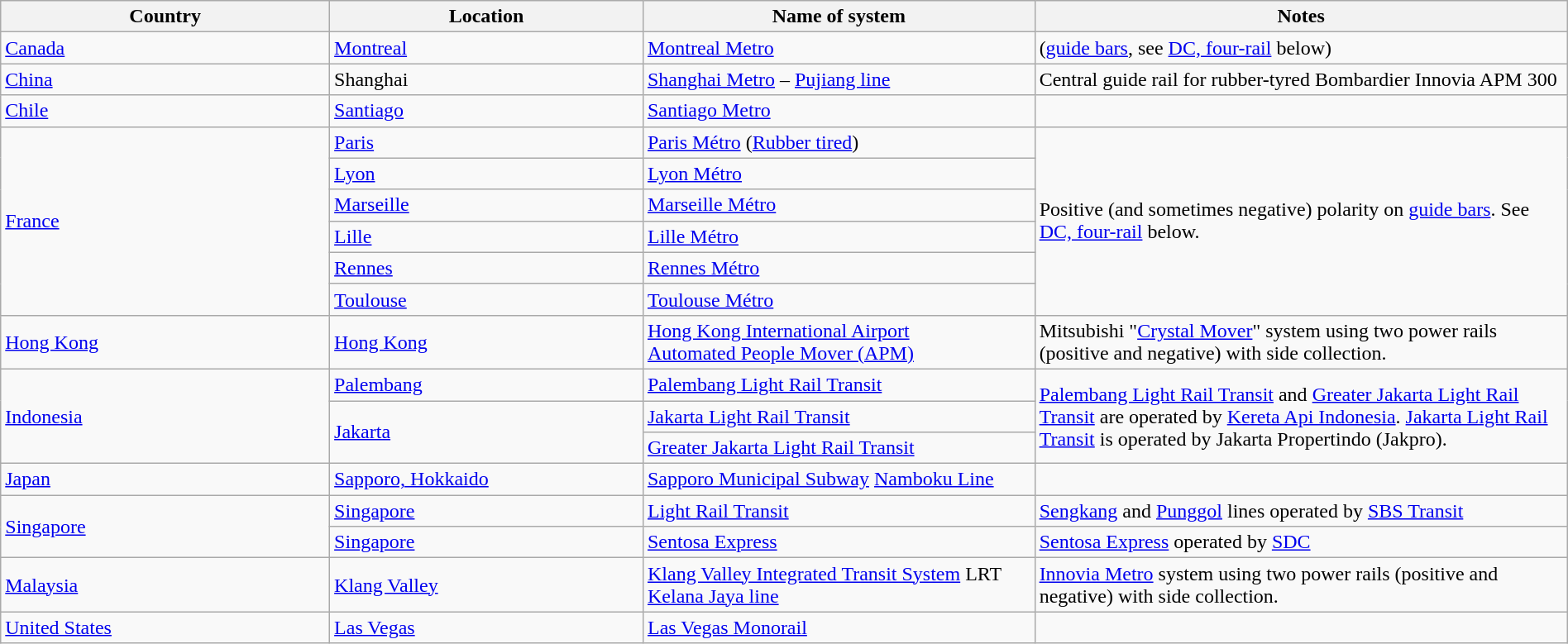<table class="wikitable" style=width:100%>
<tr>
<th style="width:21%">Country</th>
<th style="width:20%">Location</th>
<th style="width:25%">Name of system</th>
<th style="width:34%">Notes</th>
</tr>
<tr>
<td><a href='#'>Canada</a></td>
<td><a href='#'>Montreal</a></td>
<td><a href='#'>Montreal Metro</a></td>
<td>(<a href='#'>guide bars</a>, see <a href='#'>DC, four-rail</a> below)</td>
</tr>
<tr>
<td><a href='#'>China</a></td>
<td>Shanghai</td>
<td><a href='#'>Shanghai Metro</a> – <a href='#'>Pujiang line</a></td>
<td>Central guide rail for rubber-tyred Bombardier Innovia APM 300</td>
</tr>
<tr>
<td><a href='#'>Chile</a></td>
<td><a href='#'>Santiago</a></td>
<td><a href='#'>Santiago Metro</a></td>
<td></td>
</tr>
<tr>
<td rowspan="6"><a href='#'>France</a></td>
<td><a href='#'>Paris</a></td>
<td><a href='#'>Paris Métro</a> (<a href='#'>Rubber tired</a>)</td>
<td rowspan="6">Positive (and sometimes negative) polarity on <a href='#'>guide bars</a>. See <a href='#'>DC, four-rail</a> below.</td>
</tr>
<tr>
<td><a href='#'>Lyon</a></td>
<td><a href='#'>Lyon Métro</a></td>
</tr>
<tr>
<td><a href='#'>Marseille</a></td>
<td><a href='#'>Marseille Métro</a></td>
</tr>
<tr>
<td><a href='#'>Lille</a></td>
<td><a href='#'>Lille Métro</a></td>
</tr>
<tr>
<td><a href='#'>Rennes</a></td>
<td><a href='#'>Rennes Métro</a></td>
</tr>
<tr>
<td><a href='#'>Toulouse</a></td>
<td><a href='#'>Toulouse Métro</a></td>
</tr>
<tr>
<td><a href='#'>Hong Kong</a></td>
<td><a href='#'>Hong Kong</a></td>
<td><a href='#'>Hong Kong International Airport<br>Automated People Mover (APM)</a></td>
<td>Mitsubishi "<a href='#'>Crystal Mover</a>" system using two power rails (positive and negative) with side collection.</td>
</tr>
<tr>
<td rowspan="3"><a href='#'>Indonesia</a></td>
<td><a href='#'>Palembang</a></td>
<td><a href='#'>Palembang Light Rail Transit</a></td>
<td rowspan="3"><a href='#'>Palembang Light Rail Transit</a> and <a href='#'>Greater Jakarta Light Rail Transit</a> are operated by <a href='#'>Kereta Api Indonesia</a>. <a href='#'>Jakarta Light Rail Transit</a> is operated by Jakarta Propertindo (Jakpro).</td>
</tr>
<tr>
<td rowspan="2"><a href='#'>Jakarta</a></td>
<td><a href='#'>Jakarta Light Rail Transit</a></td>
</tr>
<tr>
<td><a href='#'>Greater Jakarta Light Rail Transit</a></td>
</tr>
<tr>
<td><a href='#'>Japan</a></td>
<td><a href='#'>Sapporo, Hokkaido</a></td>
<td><a href='#'>Sapporo Municipal Subway</a> <a href='#'>Namboku Line</a></td>
<td></td>
</tr>
<tr>
<td rowspan="2"><a href='#'>Singapore</a></td>
<td><a href='#'>Singapore</a></td>
<td><a href='#'>Light Rail Transit</a></td>
<td><a href='#'>Sengkang</a> and <a href='#'>Punggol</a> lines operated by <a href='#'>SBS Transit</a></td>
</tr>
<tr>
<td><a href='#'>Singapore</a></td>
<td><a href='#'>Sentosa Express</a></td>
<td><a href='#'>Sentosa Express</a> operated by <a href='#'>SDC</a></td>
</tr>
<tr>
<td><a href='#'>Malaysia</a></td>
<td><a href='#'>Klang Valley</a></td>
<td><a href='#'>Klang Valley Integrated Transit System</a> LRT <a href='#'>Kelana Jaya line</a></td>
<td><a href='#'>Innovia Metro</a> system using two power rails (positive and negative) with side collection.</td>
</tr>
<tr>
<td><a href='#'>United States</a></td>
<td><a href='#'>Las Vegas</a></td>
<td><a href='#'>Las Vegas Monorail</a></td>
<td></td>
</tr>
</table>
